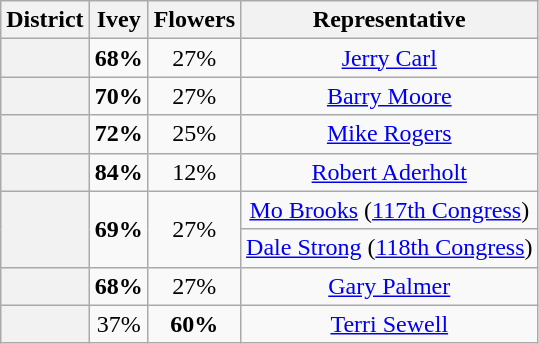<table class=wikitable>
<tr>
<th>District</th>
<th>Ivey</th>
<th>Flowers</th>
<th>Representative</th>
</tr>
<tr align=center>
<th></th>
<td><strong>68%</strong></td>
<td>27%</td>
<td><a href='#'>Jerry Carl</a></td>
</tr>
<tr align=center>
<th></th>
<td><strong>70%</strong></td>
<td>27%</td>
<td><a href='#'>Barry Moore</a></td>
</tr>
<tr align=center>
<th></th>
<td><strong>72%</strong></td>
<td>25%</td>
<td><a href='#'>Mike Rogers</a></td>
</tr>
<tr align=center>
<th></th>
<td><strong>84%</strong></td>
<td>12%</td>
<td><a href='#'>Robert Aderholt</a></td>
</tr>
<tr align=center>
<th rowspan=2 ></th>
<td rowspan=2><strong>69%</strong></td>
<td rowspan=2>27%</td>
<td><a href='#'>Mo Brooks</a> (<a href='#'>117th Congress</a>)</td>
</tr>
<tr align=center>
<td><a href='#'>Dale Strong</a> (<a href='#'>118th Congress</a>)</td>
</tr>
<tr align=center>
<th></th>
<td><strong>68%</strong></td>
<td>27%</td>
<td><a href='#'>Gary Palmer</a></td>
</tr>
<tr align=center>
<th></th>
<td>37%</td>
<td><strong>60%</strong></td>
<td><a href='#'>Terri Sewell</a></td>
</tr>
</table>
